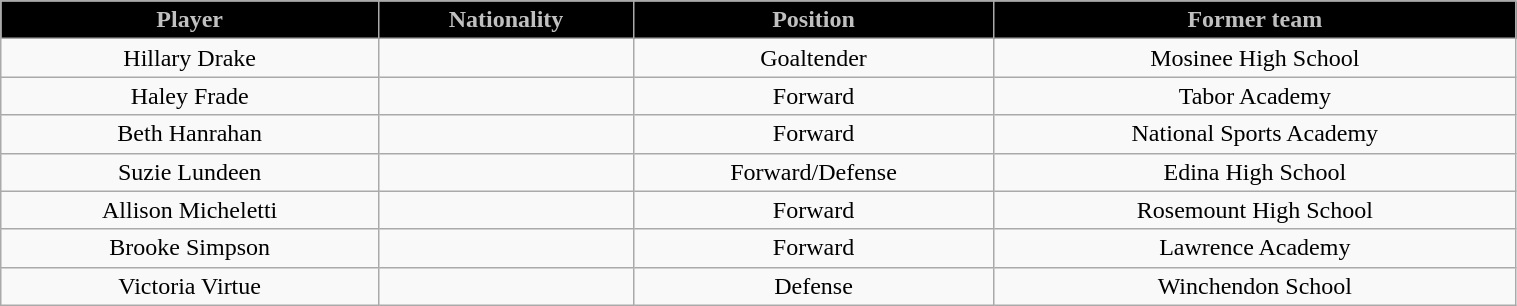<table class="wikitable" width="80%">
<tr align="center"  style=" background:black; color:silver;">
<td><strong>Player</strong></td>
<td><strong>Nationality</strong></td>
<td><strong>Position</strong></td>
<td><strong>Former team</strong></td>
</tr>
<tr align="center" bgcolor="">
<td>Hillary Drake</td>
<td></td>
<td>Goaltender</td>
<td>Mosinee High School</td>
</tr>
<tr align="center" bgcolor="">
<td>Haley Frade</td>
<td></td>
<td>Forward</td>
<td>Tabor Academy</td>
</tr>
<tr align="center" bgcolor="">
<td>Beth Hanrahan</td>
<td></td>
<td>Forward</td>
<td>National Sports Academy</td>
</tr>
<tr align="center" bgcolor="">
<td>Suzie Lundeen</td>
<td></td>
<td>Forward/Defense</td>
<td>Edina High School</td>
</tr>
<tr align="center" bgcolor="">
<td>Allison Micheletti</td>
<td></td>
<td>Forward</td>
<td>Rosemount High School</td>
</tr>
<tr align="center" bgcolor="">
<td>Brooke Simpson</td>
<td></td>
<td>Forward</td>
<td>Lawrence Academy</td>
</tr>
<tr align="center" bgcolor="">
<td>Victoria Virtue</td>
<td></td>
<td>Defense</td>
<td>Winchendon School</td>
</tr>
</table>
